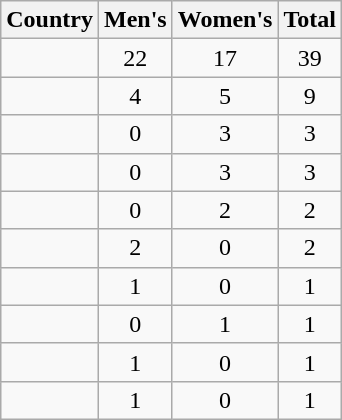<table class="wikitable sortable" style="text-align:center">
<tr>
<th>Country</th>
<th>Men's</th>
<th>Women's</th>
<th>Total</th>
</tr>
<tr>
<td align="left"></td>
<td>22</td>
<td>17</td>
<td>39</td>
</tr>
<tr>
<td align="left"></td>
<td>4</td>
<td>5</td>
<td>9</td>
</tr>
<tr>
<td align="left"></td>
<td>0</td>
<td>3</td>
<td>3</td>
</tr>
<tr>
<td align="left"></td>
<td>0</td>
<td>3</td>
<td>3</td>
</tr>
<tr>
<td align="left"></td>
<td>0</td>
<td>2</td>
<td>2</td>
</tr>
<tr>
<td align="left"></td>
<td>2</td>
<td>0</td>
<td>2</td>
</tr>
<tr>
<td align="left"></td>
<td>1</td>
<td>0</td>
<td>1</td>
</tr>
<tr>
<td align="left"></td>
<td>0</td>
<td>1</td>
<td>1</td>
</tr>
<tr>
<td align="left"></td>
<td>1</td>
<td>0</td>
<td>1</td>
</tr>
<tr>
<td align="left"></td>
<td>1</td>
<td>0</td>
<td>1</td>
</tr>
</table>
